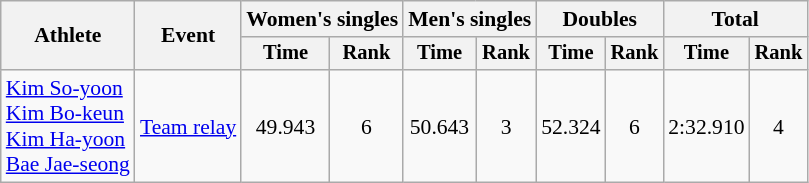<table class="wikitable" style="font-size:90%">
<tr>
<th rowspan="2">Athlete</th>
<th rowspan="2">Event</th>
<th colspan=2>Women's singles</th>
<th colspan=2>Men's singles</th>
<th colspan=2>Doubles</th>
<th colspan=2>Total</th>
</tr>
<tr style="font-size:95%">
<th>Time</th>
<th>Rank</th>
<th>Time</th>
<th>Rank</th>
<th>Time</th>
<th>Rank</th>
<th>Time</th>
<th>Rank</th>
</tr>
<tr align=center>
<td align=left><a href='#'>Kim So-yoon</a><br><a href='#'>Kim Bo-keun</a><br><a href='#'>Kim Ha-yoon</a><br><a href='#'>Bae Jae-seong</a></td>
<td align=left><a href='#'>Team relay</a></td>
<td>49.943</td>
<td>6</td>
<td>50.643</td>
<td>3</td>
<td>52.324</td>
<td>6</td>
<td>2:32.910</td>
<td>4</td>
</tr>
</table>
